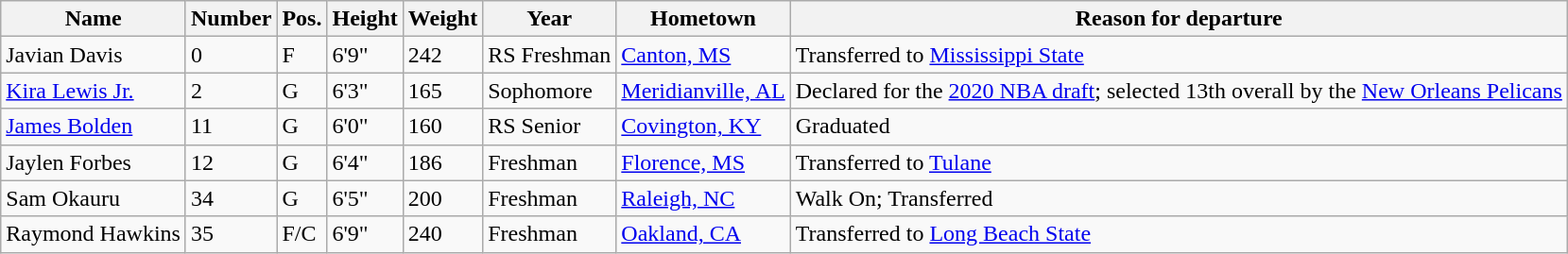<table class="wikitable sortable" border="1">
<tr>
<th>Name</th>
<th>Number</th>
<th>Pos.</th>
<th>Height</th>
<th>Weight</th>
<th>Year</th>
<th>Hometown</th>
<th class="unsortable">Reason for departure</th>
</tr>
<tr>
<td>Javian Davis</td>
<td>0</td>
<td>F</td>
<td>6'9"</td>
<td>242</td>
<td>RS Freshman</td>
<td><a href='#'>Canton, MS</a></td>
<td>Transferred to <a href='#'>Mississippi State</a></td>
</tr>
<tr>
<td><a href='#'>Kira Lewis Jr.</a></td>
<td>2</td>
<td>G</td>
<td>6'3"</td>
<td>165</td>
<td>Sophomore</td>
<td><a href='#'>Meridianville, AL</a></td>
<td>Declared for the <a href='#'>2020 NBA draft</a>; selected 13th overall by the <a href='#'>New Orleans Pelicans</a></td>
</tr>
<tr>
<td><a href='#'>James Bolden</a></td>
<td>11</td>
<td>G</td>
<td>6'0"</td>
<td>160</td>
<td>RS Senior</td>
<td><a href='#'>Covington, KY</a></td>
<td>Graduated</td>
</tr>
<tr>
<td>Jaylen Forbes</td>
<td>12</td>
<td>G</td>
<td>6'4"</td>
<td>186</td>
<td>Freshman</td>
<td><a href='#'>Florence, MS</a></td>
<td>Transferred to <a href='#'>Tulane</a></td>
</tr>
<tr>
<td>Sam Okauru</td>
<td>34</td>
<td>G</td>
<td>6'5"</td>
<td>200</td>
<td>Freshman</td>
<td><a href='#'>Raleigh, NC</a></td>
<td>Walk On; Transferred</td>
</tr>
<tr>
<td>Raymond Hawkins</td>
<td>35</td>
<td>F/C</td>
<td>6'9"</td>
<td>240</td>
<td>Freshman</td>
<td><a href='#'>Oakland, CA</a></td>
<td>Transferred to <a href='#'>Long Beach State</a></td>
</tr>
</table>
